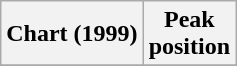<table class="wikitable sortable plainrowheaders" style="text-align:center;">
<tr>
<th scope="col">Chart (1999)</th>
<th scope="col">Peak<br>position</th>
</tr>
<tr>
</tr>
</table>
